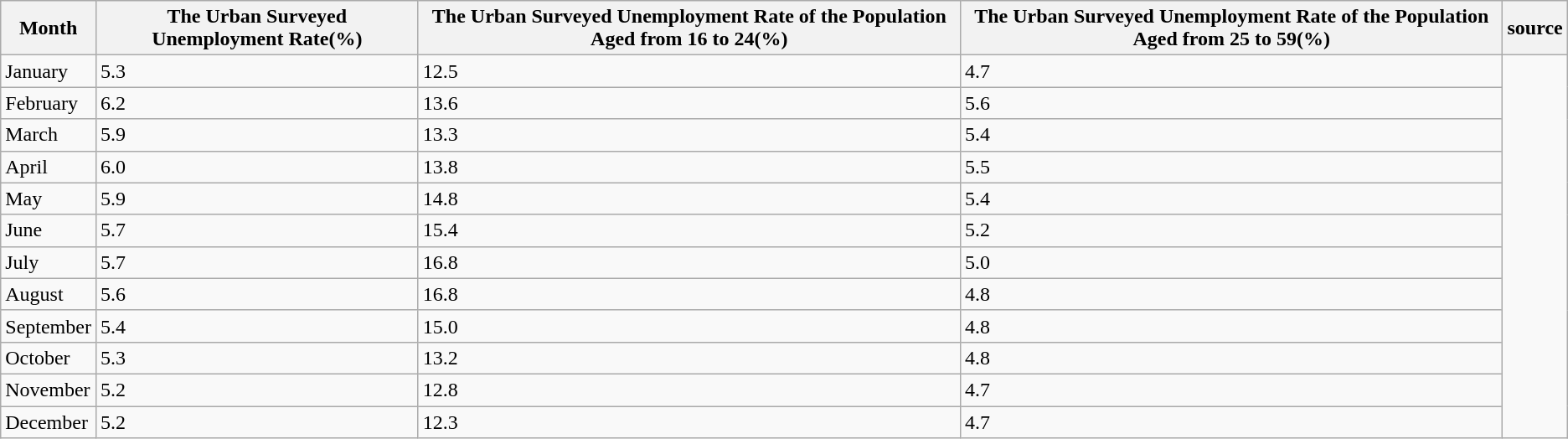<table class="wikitable">
<tr>
<th>Month</th>
<th>The Urban Surveyed Unemployment Rate(%)</th>
<th>The Urban Surveyed Unemployment Rate of the Population Aged from 16 to 24(%)</th>
<th>The Urban Surveyed Unemployment Rate of the Population Aged from 25 to 59(%)</th>
<th>source</th>
</tr>
<tr>
<td>January</td>
<td>5.3</td>
<td>12.5</td>
<td>4.7</td>
<td rowspan="12"></td>
</tr>
<tr>
<td>February</td>
<td>6.2</td>
<td>13.6</td>
<td>5.6</td>
</tr>
<tr>
<td>March</td>
<td>5.9</td>
<td>13.3</td>
<td>5.4</td>
</tr>
<tr>
<td>April</td>
<td>6.0</td>
<td>13.8</td>
<td>5.5</td>
</tr>
<tr>
<td>May</td>
<td>5.9</td>
<td>14.8</td>
<td>5.4</td>
</tr>
<tr>
<td>June</td>
<td>5.7</td>
<td>15.4</td>
<td>5.2</td>
</tr>
<tr>
<td>July</td>
<td>5.7</td>
<td>16.8</td>
<td>5.0</td>
</tr>
<tr>
<td>August</td>
<td>5.6</td>
<td>16.8</td>
<td>4.8</td>
</tr>
<tr>
<td>September</td>
<td>5.4</td>
<td>15.0</td>
<td>4.8</td>
</tr>
<tr>
<td>October</td>
<td>5.3</td>
<td>13.2</td>
<td>4.8</td>
</tr>
<tr>
<td>November</td>
<td>5.2</td>
<td>12.8</td>
<td>4.7</td>
</tr>
<tr>
<td>December</td>
<td>5.2</td>
<td>12.3</td>
<td>4.7</td>
</tr>
</table>
